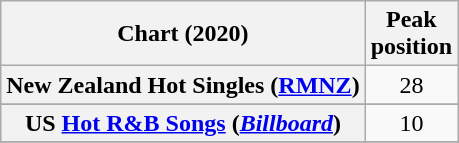<table class="wikitable sortable plainrowheaders" style="text-align:center;">
<tr>
<th scope="col">Chart (2020)</th>
<th scope="col">Peak<br>position</th>
</tr>
<tr>
<th scope="row">New Zealand Hot Singles (<a href='#'>RMNZ</a>)</th>
<td style="text-align:center;">28</td>
</tr>
<tr>
</tr>
<tr>
<th scope="row">US <a href='#'>Hot R&B Songs</a> (<em><a href='#'>Billboard</a></em>)</th>
<td>10</td>
</tr>
<tr>
</tr>
</table>
